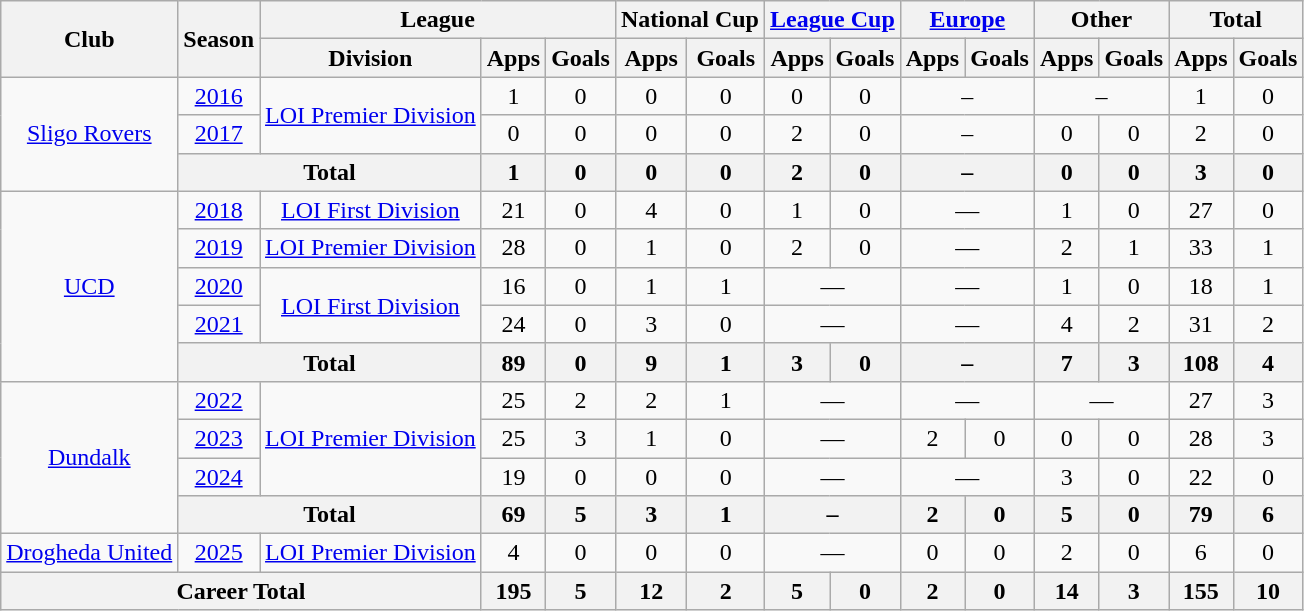<table class=wikitable style="text-align: center">
<tr>
<th rowspan=2>Club</th>
<th rowspan=2>Season</th>
<th colspan=3>League</th>
<th colspan=2>National Cup</th>
<th colspan=2><a href='#'>League Cup</a></th>
<th colspan=2><a href='#'>Europe</a></th>
<th colspan=2>Other</th>
<th colspan=2>Total</th>
</tr>
<tr>
<th>Division</th>
<th>Apps</th>
<th>Goals</th>
<th>Apps</th>
<th>Goals</th>
<th>Apps</th>
<th>Goals</th>
<th>Apps</th>
<th>Goals</th>
<th>Apps</th>
<th>Goals</th>
<th>Apps</th>
<th>Goals</th>
</tr>
<tr>
<td rowspan="3"><a href='#'>Sligo Rovers</a></td>
<td><a href='#'>2016</a></td>
<td rowspan="2"><a href='#'>LOI Premier Division</a></td>
<td>1</td>
<td>0</td>
<td>0</td>
<td>0</td>
<td>0</td>
<td>0</td>
<td colspan="2">–</td>
<td colspan="2">–</td>
<td>1</td>
<td>0</td>
</tr>
<tr>
<td><a href='#'>2017</a></td>
<td>0</td>
<td>0</td>
<td>0</td>
<td>0</td>
<td>2</td>
<td>0</td>
<td colspan="2">–</td>
<td>0</td>
<td>0</td>
<td>2</td>
<td>0</td>
</tr>
<tr>
<th colspan="2">Total</th>
<th>1</th>
<th>0</th>
<th>0</th>
<th>0</th>
<th>2</th>
<th>0</th>
<th colspan="2">–</th>
<th>0</th>
<th>0</th>
<th>3</th>
<th>0</th>
</tr>
<tr>
<td rowspan="5"><a href='#'>UCD</a></td>
<td><a href='#'>2018</a></td>
<td><a href='#'>LOI First Division</a></td>
<td>21</td>
<td>0</td>
<td>4</td>
<td>0</td>
<td>1</td>
<td>0</td>
<td colspan="2">—</td>
<td>1</td>
<td>0</td>
<td>27</td>
<td>0</td>
</tr>
<tr>
<td><a href='#'>2019</a></td>
<td><a href='#'>LOI Premier Division</a></td>
<td>28</td>
<td>0</td>
<td>1</td>
<td>0</td>
<td>2</td>
<td>0</td>
<td colspan="2">—</td>
<td>2</td>
<td>1</td>
<td>33</td>
<td>1</td>
</tr>
<tr>
<td><a href='#'>2020</a></td>
<td rowspan="2"><a href='#'>LOI First Division</a></td>
<td>16</td>
<td>0</td>
<td>1</td>
<td>1</td>
<td colspan="2">—</td>
<td colspan="2">—</td>
<td>1</td>
<td>0</td>
<td>18</td>
<td>1</td>
</tr>
<tr>
<td><a href='#'>2021</a></td>
<td>24</td>
<td>0</td>
<td>3</td>
<td>0</td>
<td colspan="2">—</td>
<td colspan="2">—</td>
<td>4</td>
<td>2</td>
<td>31</td>
<td>2</td>
</tr>
<tr>
<th colspan="2">Total</th>
<th>89</th>
<th>0</th>
<th>9</th>
<th>1</th>
<th>3</th>
<th>0</th>
<th colspan="2">–</th>
<th>7</th>
<th>3</th>
<th>108</th>
<th>4</th>
</tr>
<tr>
<td rowspan="4"><a href='#'>Dundalk</a></td>
<td><a href='#'>2022</a></td>
<td rowspan="3"><a href='#'>LOI Premier Division</a></td>
<td>25</td>
<td>2</td>
<td>2</td>
<td>1</td>
<td colspan="2">—</td>
<td colspan="2">—</td>
<td colspan="2">—</td>
<td>27</td>
<td>3</td>
</tr>
<tr>
<td><a href='#'>2023</a></td>
<td>25</td>
<td>3</td>
<td>1</td>
<td>0</td>
<td colspan="2">—</td>
<td>2</td>
<td>0</td>
<td>0</td>
<td>0</td>
<td>28</td>
<td>3</td>
</tr>
<tr>
<td><a href='#'>2024</a></td>
<td>19</td>
<td>0</td>
<td>0</td>
<td>0</td>
<td colspan="2">—</td>
<td colspan="2">—</td>
<td>3</td>
<td>0</td>
<td>22</td>
<td>0</td>
</tr>
<tr>
<th colspan="2">Total</th>
<th>69</th>
<th>5</th>
<th>3</th>
<th>1</th>
<th colspan="2">–</th>
<th>2</th>
<th>0</th>
<th>5</th>
<th>0</th>
<th>79</th>
<th>6</th>
</tr>
<tr>
<td><a href='#'>Drogheda United</a></td>
<td><a href='#'>2025</a></td>
<td><a href='#'>LOI Premier Division</a></td>
<td>4</td>
<td>0</td>
<td>0</td>
<td>0</td>
<td colspan="2">—</td>
<td>0</td>
<td>0</td>
<td>2</td>
<td>0</td>
<td>6</td>
<td>0</td>
</tr>
<tr>
<th colspan="3">Career Total</th>
<th>195</th>
<th>5</th>
<th>12</th>
<th>2</th>
<th>5</th>
<th>0</th>
<th>2</th>
<th>0</th>
<th>14</th>
<th>3</th>
<th>155</th>
<th>10</th>
</tr>
</table>
